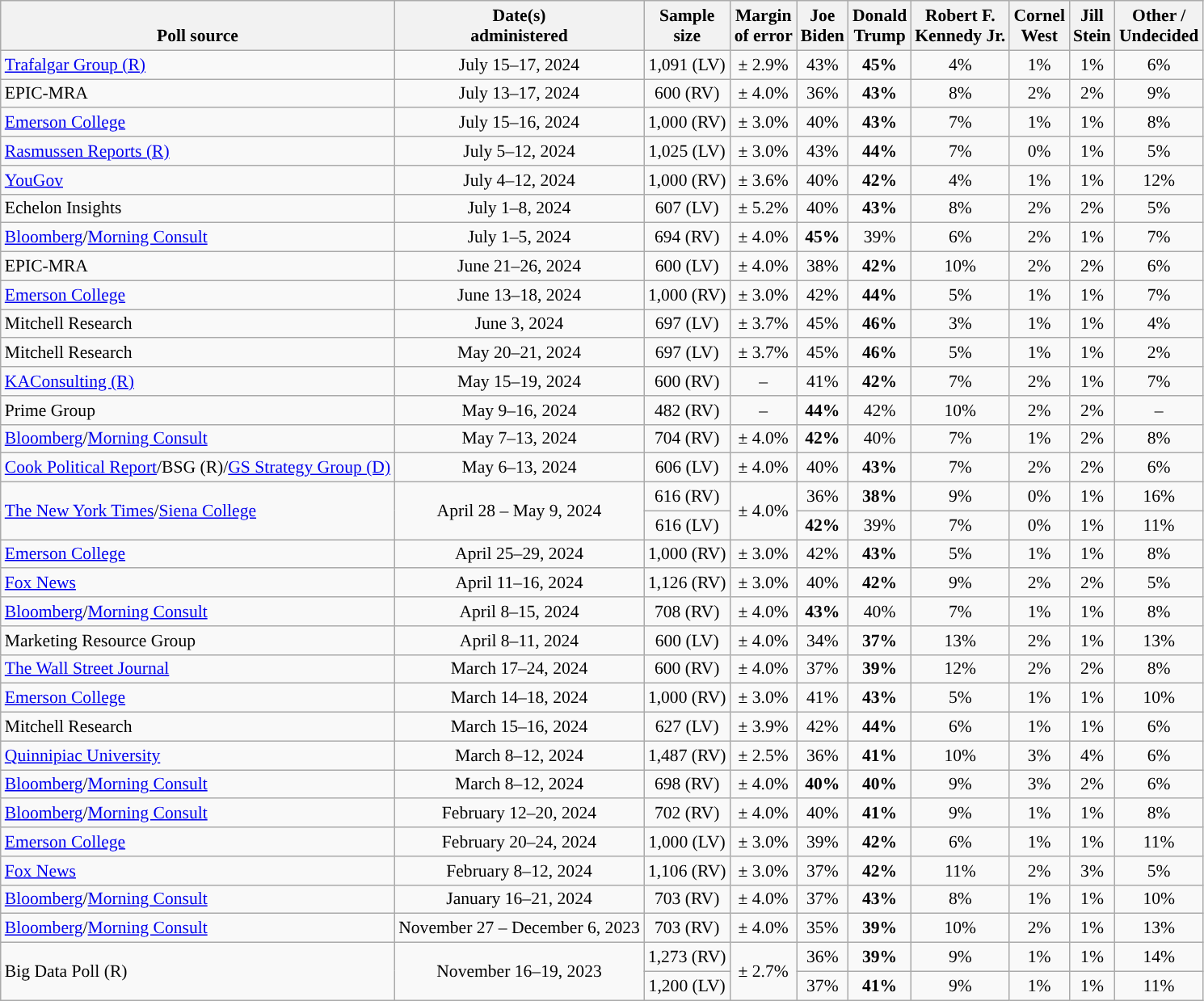<table class="wikitable sortable mw-datatable" style="font-size:90%;text-align:center;line-height:17px">
<tr style="vertical-align:bottom">
<th>Poll source</th>
<th>Date(s)<br>administered</th>
<th>Sample<br>size</th>
<th>Margin<br>of error</th>
<th class="unsortable">Joe<br>Biden<br></th>
<th class="unsortable">Donald<br>Trump<br></th>
<th class="unsortable">Robert F.<br>Kennedy Jr.<br></th>
<th class="unsortable">Cornel<br>West<br></th>
<th class="unsortable">Jill<br>Stein<br></th>
<th class="unsortable">Other /<br>Undecided</th>
</tr>
<tr>
<td style="text-align:left;"><a href='#'>Trafalgar Group (R)</a></td>
<td data-sort-value="2024-07-18">July 15–17, 2024</td>
<td>1,091 (LV)</td>
<td>± 2.9%</td>
<td>43%</td>
<td style="background-color:"><strong>45%</strong></td>
<td>4%</td>
<td>1%</td>
<td>1%</td>
<td>6%</td>
</tr>
<tr>
<td style="text-align:left;">EPIC-MRA</td>
<td data-sort-value="2024-07-21">July 13–17, 2024</td>
<td>600 (RV)</td>
<td>± 4.0%</td>
<td>36%</td>
<td style="background-color:"><strong>43%</strong></td>
<td>8%</td>
<td>2%</td>
<td>2%</td>
<td>9%</td>
</tr>
<tr>
<td style="text-align:left;"><a href='#'>Emerson College</a></td>
<td data-sort-value="2024-07-18">July 15–16, 2024</td>
<td>1,000 (RV)</td>
<td>± 3.0%</td>
<td>40%</td>
<td style="background-color:"><strong>43%</strong></td>
<td>7%</td>
<td>1%</td>
<td>1%</td>
<td>8%</td>
</tr>
<tr>
<td style="text-align:left;"><a href='#'>Rasmussen Reports (R)</a></td>
<td data-sort-value="2024-07-19">July 5–12, 2024</td>
<td>1,025 (LV)</td>
<td>± 3.0%</td>
<td>43%</td>
<td style="background-color:"><strong>44%</strong></td>
<td>7%</td>
<td>0%</td>
<td>1%</td>
<td>5%</td>
</tr>
<tr>
<td style="text-align:left;"><a href='#'>YouGov</a></td>
<td data-sort-value="2024-07-15">July 4–12, 2024</td>
<td>1,000 (RV)</td>
<td>± 3.6%</td>
<td>40%</td>
<td style="background-color:"><strong>42%</strong></td>
<td>4%</td>
<td>1%</td>
<td>1%</td>
<td>12%</td>
</tr>
<tr>
<td style="text-align:left;">Echelon Insights</td>
<td data-sort-value="2024-07-08">July 1–8, 2024</td>
<td>607 (LV)</td>
<td>± 5.2%</td>
<td>40%</td>
<td style="background-color:"><strong>43%</strong></td>
<td>8%</td>
<td>2%</td>
<td>2%</td>
<td>5%</td>
</tr>
<tr>
<td style="text-align:left;"><a href='#'>Bloomberg</a>/<a href='#'>Morning Consult</a></td>
<td data-sort-value="2024-07-06">July 1–5, 2024</td>
<td>694 (RV)</td>
<td>± 4.0%</td>
<td style="color:black;background-color:"><strong>45%</strong></td>
<td>39%</td>
<td>6%</td>
<td>2%</td>
<td>1%</td>
<td>7%</td>
</tr>
<tr>
<td style="text-align:left;">EPIC-MRA</td>
<td data-sort-value="2024-06-29">June 21–26, 2024</td>
<td>600 (LV)</td>
<td>± 4.0%</td>
<td>38%</td>
<td style="background-color:"><strong>42%</strong></td>
<td>10%</td>
<td>2%</td>
<td>2%</td>
<td>6%</td>
</tr>
<tr>
<td style="text-align:left;"><a href='#'>Emerson College</a></td>
<td data-sort-value="2024-06-20">June 13–18, 2024</td>
<td>1,000 (RV)</td>
<td>± 3.0%</td>
<td>42%</td>
<td style="background-color:"><strong>44%</strong></td>
<td>5%</td>
<td>1%</td>
<td>1%</td>
<td>7%</td>
</tr>
<tr>
<td style="text-align:left;">Mitchell Research</td>
<td data-sort-value="2024-06-04">June 3, 2024</td>
<td>697 (LV)</td>
<td>± 3.7%</td>
<td>45%</td>
<td style="background-color:"><strong>46%</strong></td>
<td>3%</td>
<td>1%</td>
<td>1%</td>
<td>4%</td>
</tr>
<tr>
<td style="text-align:left;">Mitchell Research</td>
<td data-sort-value="2024-05-27">May 20–21, 2024</td>
<td>697 (LV)</td>
<td>± 3.7%</td>
<td>45%</td>
<td style="background-color:"><strong>46%</strong></td>
<td>5%</td>
<td>1%</td>
<td>1%</td>
<td>2%</td>
</tr>
<tr>
<td style="text-align:left;"><a href='#'>KAConsulting (R)</a></td>
<td data-sort-value="2024-07-08">May 15–19, 2024</td>
<td>600 (RV)</td>
<td>–</td>
<td>41%</td>
<td style="background-color:"><strong>42%</strong></td>
<td>7%</td>
<td>2%</td>
<td>1%</td>
<td>7%</td>
</tr>
<tr>
<td style="text-align:left;">Prime Group</td>
<td data-sort-value="2024-05-22">May 9–16, 2024</td>
<td>482 (RV)</td>
<td>–</td>
<td style="color:black;background-color:"><strong>44%</strong></td>
<td>42%</td>
<td>10%</td>
<td>2%</td>
<td>2%</td>
<td>–</td>
</tr>
<tr>
<td style="text-align:left;"><a href='#'>Bloomberg</a>/<a href='#'>Morning Consult</a></td>
<td data-sort-value="2024-05-22">May 7–13, 2024</td>
<td>704 (RV)</td>
<td>± 4.0%</td>
<td style="color:black;background-color:"><strong>42%</strong></td>
<td>40%</td>
<td>7%</td>
<td>1%</td>
<td>2%</td>
<td>8%</td>
</tr>
<tr>
<td style="text-align:left;"><a href='#'>Cook Political Report</a>/BSG (R)/<a href='#'>GS Strategy Group (D)</a></td>
<td data-sort-value="2024-05-23">May 6–13, 2024</td>
<td>606 (LV)</td>
<td>± 4.0%</td>
<td>40%</td>
<td style="background-color:"><strong>43%</strong></td>
<td>7%</td>
<td>2%</td>
<td>2%</td>
<td>6%</td>
</tr>
<tr>
<td style="text-align:left;" rowspan="2"><a href='#'>The New York Times</a>/<a href='#'>Siena College</a></td>
<td rowspan="2">April 28 – May 9, 2024</td>
<td>616 (RV)</td>
<td rowspan="2">± 4.0%</td>
<td>36%</td>
<td style="background-color:"><strong>38%</strong></td>
<td>9%</td>
<td>0%</td>
<td>1%</td>
<td>16%</td>
</tr>
<tr>
<td>616 (LV)</td>
<td style="color:black;background-color:"><strong>42%</strong></td>
<td>39%</td>
<td>7%</td>
<td>0%</td>
<td>1%</td>
<td>11%</td>
</tr>
<tr>
<td style="text-align:left;"><a href='#'>Emerson College</a></td>
<td data-sort-value="2024-04-30">April 25–29, 2024</td>
<td>1,000 (RV)</td>
<td>± 3.0%</td>
<td>42%</td>
<td style="background-color:"><strong>43%</strong></td>
<td>5%</td>
<td>1%</td>
<td>1%</td>
<td>8%</td>
</tr>
<tr>
<td style="text-align:left;"><a href='#'>Fox News</a></td>
<td data-sort-value="2024-04-18">April 11–16, 2024</td>
<td>1,126 (RV)</td>
<td>± 3.0%</td>
<td>40%</td>
<td style="background-color:"><strong>42%</strong></td>
<td>9%</td>
<td>2%</td>
<td>2%</td>
<td>5%</td>
</tr>
<tr>
<td style="text-align:left;"><a href='#'>Bloomberg</a>/<a href='#'>Morning Consult</a></td>
<td data-sort-value="2024-04-24">April 8–15, 2024</td>
<td>708 (RV)</td>
<td>± 4.0%</td>
<td style="color:black;background-color:"><strong>43%</strong></td>
<td>40%</td>
<td>7%</td>
<td>1%</td>
<td>1%</td>
<td>8%</td>
</tr>
<tr>
<td style="text-align:left;">Marketing Resource Group</td>
<td data-sort-value="2024-04-17">April 8–11, 2024</td>
<td>600 (LV)</td>
<td>± 4.0%</td>
<td>34%</td>
<td style="background-color:"><strong>37%</strong></td>
<td>13%</td>
<td>2%</td>
<td>1%</td>
<td>13%</td>
</tr>
<tr>
<td style="text-align:left;"><a href='#'>The Wall Street Journal</a></td>
<td data-sort-value="2024-04-02">March 17–24, 2024</td>
<td>600 (RV)</td>
<td>± 4.0%</td>
<td>37%</td>
<td style="background-color:"><strong>39%</strong></td>
<td>12%</td>
<td>2%</td>
<td>2%</td>
<td>8%</td>
</tr>
<tr>
<td style="text-align:left;"><a href='#'>Emerson College</a></td>
<td data-sort-value="2024-02-26">March 14–18, 2024</td>
<td>1,000 (RV)</td>
<td>± 3.0%</td>
<td>41%</td>
<td style="background-color:"><strong>43%</strong></td>
<td>5%</td>
<td>1%</td>
<td>1%</td>
<td>10%</td>
</tr>
<tr>
<td style="text-align:left;">Mitchell Research</td>
<td data-sort-value="2024-03-22">March 15–16, 2024</td>
<td>627 (LV)</td>
<td>± 3.9%</td>
<td>42%</td>
<td style="background-color:"><strong>44%</strong></td>
<td>6%</td>
<td>1%</td>
<td>1%</td>
<td>6%</td>
</tr>
<tr>
<td style="text-align:left;"><a href='#'>Quinnipiac University</a></td>
<td data-sort-value="2024-03-14">March 8–12, 2024</td>
<td>1,487 (RV)</td>
<td>± 2.5%</td>
<td>36%</td>
<td style="background-color:"><strong>41%</strong></td>
<td>10%</td>
<td>3%</td>
<td>4%</td>
<td>6%</td>
</tr>
<tr>
<td style="text-align:left;"><a href='#'>Bloomberg</a>/<a href='#'>Morning Consult</a></td>
<td data-sort-value="2024-03-26">March 8–12, 2024</td>
<td>698 (RV)</td>
<td>± 4.0%</td>
<td><strong>40%</strong></td>
<td><strong>40%</strong></td>
<td>9%</td>
<td>3%</td>
<td>2%</td>
<td>6%</td>
</tr>
<tr>
<td style="text-align:left;"><a href='#'>Bloomberg</a>/<a href='#'>Morning Consult</a></td>
<td data-sort-value="2024-02-29">February 12–20, 2024</td>
<td>702 (RV)</td>
<td>± 4.0%</td>
<td>40%</td>
<td style="background-color:"><strong>41%</strong></td>
<td>9%</td>
<td>1%</td>
<td>1%</td>
<td>8%</td>
</tr>
<tr>
<td style="text-align:left;"><a href='#'>Emerson College</a></td>
<td data-sort-value="2024-02-26">February 20–24, 2024</td>
<td>1,000 (LV)</td>
<td>± 3.0%</td>
<td>39%</td>
<td style="background-color:"><strong>42%</strong></td>
<td>6%</td>
<td>1%</td>
<td>1%</td>
<td>11%</td>
</tr>
<tr>
<td style="text-align:left;"><a href='#'>Fox News</a></td>
<td data-sort-value="2024-02-14">February 8–12, 2024</td>
<td>1,106 (RV)</td>
<td>± 3.0%</td>
<td>37%</td>
<td style="background-color:"><strong>42%</strong></td>
<td>11%</td>
<td>2%</td>
<td>3%</td>
<td>5%</td>
</tr>
<tr>
<td style="text-align:left;"><a href='#'>Bloomberg</a>/<a href='#'>Morning Consult</a></td>
<td data-sort-value="2024-01-31">January 16–21, 2024</td>
<td>703 (RV)</td>
<td>± 4.0%</td>
<td>37%</td>
<td style="background-color:"><strong>43%</strong></td>
<td>8%</td>
<td>1%</td>
<td>1%</td>
<td>10%</td>
</tr>
<tr>
<td style="text-align:left;"><a href='#'>Bloomberg</a>/<a href='#'>Morning Consult</a></td>
<td data-sort-value="2023-12-14">November 27 – December 6, 2023</td>
<td>703 (RV)</td>
<td>± 4.0%</td>
<td>35%</td>
<td style="background-color:"><strong>39%</strong></td>
<td>10%</td>
<td>2%</td>
<td>1%</td>
<td>13%</td>
</tr>
<tr>
<td style="text-align:left;" rowspan="2">Big Data Poll (R)</td>
<td rowspan="2">November 16–19, 2023</td>
<td>1,273 (RV)</td>
<td rowspan="2">± 2.7%</td>
<td>36%</td>
<td style="background-color:"><strong>39%</strong></td>
<td>9%</td>
<td>1%</td>
<td>1%</td>
<td>14%</td>
</tr>
<tr>
<td>1,200 (LV)</td>
<td>37%</td>
<td style="background-color:"><strong>41%</strong></td>
<td>9%</td>
<td>1%</td>
<td>1%</td>
<td>11%</td>
</tr>
</table>
